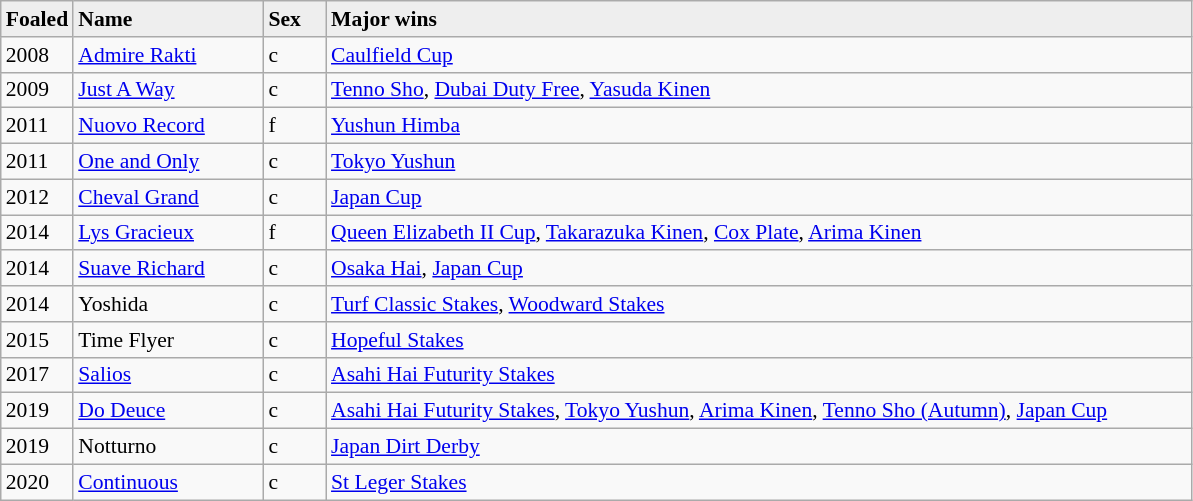<table class="wikitable sortable" style="font-size:90%">
<tr style="background:#eee;">
<td style="width:35px;"><strong>Foaled</strong></td>
<td style="width:120px;"><strong>Name</strong></td>
<td style="width:35px;"><strong>Sex</strong></td>
<td style="width:570px;"><strong>Major wins</strong></td>
</tr>
<tr>
<td>2008</td>
<td><a href='#'>Admire Rakti</a></td>
<td>c</td>
<td><a href='#'>Caulfield Cup</a></td>
</tr>
<tr>
<td>2009</td>
<td><a href='#'>Just A Way</a></td>
<td>c</td>
<td><a href='#'>Tenno Sho</a>, <a href='#'>Dubai Duty Free</a>, <a href='#'>Yasuda Kinen</a></td>
</tr>
<tr>
<td>2011</td>
<td><a href='#'>Nuovo Record</a></td>
<td>f</td>
<td><a href='#'>Yushun Himba</a></td>
</tr>
<tr>
<td>2011</td>
<td><a href='#'>One and Only</a></td>
<td>c</td>
<td><a href='#'>Tokyo Yushun</a></td>
</tr>
<tr>
<td>2012</td>
<td><a href='#'>Cheval Grand</a></td>
<td>c</td>
<td><a href='#'>Japan Cup</a></td>
</tr>
<tr>
<td>2014</td>
<td><a href='#'>Lys Gracieux</a></td>
<td>f</td>
<td><a href='#'>Queen Elizabeth II Cup</a>,  <a href='#'>Takarazuka Kinen</a>, <a href='#'>Cox Plate</a>, <a href='#'>Arima Kinen</a></td>
</tr>
<tr>
<td>2014</td>
<td><a href='#'>Suave Richard</a></td>
<td>c</td>
<td><a href='#'>Osaka Hai</a>, <a href='#'>Japan Cup</a></td>
</tr>
<tr>
<td>2014</td>
<td>Yoshida</td>
<td>c</td>
<td><a href='#'>Turf Classic Stakes</a>, <a href='#'>Woodward Stakes</a></td>
</tr>
<tr>
<td>2015</td>
<td>Time Flyer</td>
<td>c</td>
<td><a href='#'>Hopeful Stakes</a></td>
</tr>
<tr>
<td>2017</td>
<td><a href='#'>Salios</a></td>
<td>c</td>
<td><a href='#'>Asahi Hai Futurity Stakes</a></td>
</tr>
<tr>
<td>2019</td>
<td><a href='#'>Do Deuce</a></td>
<td>c</td>
<td><a href='#'>Asahi Hai Futurity Stakes</a>, <a href='#'>Tokyo Yushun</a>, <a href='#'>Arima Kinen</a>, <a href='#'>Tenno Sho (Autumn)</a>, <a href='#'>Japan Cup</a></td>
</tr>
<tr>
<td>2019</td>
<td>Notturno</td>
<td>c</td>
<td><a href='#'>Japan Dirt Derby</a></td>
</tr>
<tr>
<td>2020</td>
<td><a href='#'>Continuous</a></td>
<td>c</td>
<td><a href='#'>St Leger Stakes</a></td>
</tr>
</table>
